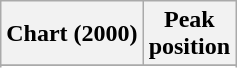<table class="wikitable sortable plainrowheaders">
<tr>
<th>Chart (2000)</th>
<th>Peak<br>position</th>
</tr>
<tr>
</tr>
<tr>
</tr>
<tr>
</tr>
<tr>
</tr>
<tr>
</tr>
<tr>
</tr>
</table>
